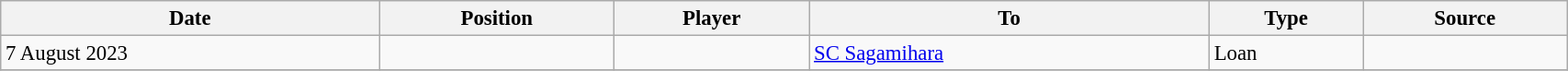<table class="wikitable sortable" style="width:90%; text-align:center; font-size:95%; text-align:left;">
<tr>
<th>Date</th>
<th>Position</th>
<th>Player</th>
<th>To</th>
<th>Type</th>
<th>Source</th>
</tr>
<tr>
<td>7 August 2023</td>
<td></td>
<td></td>
<td> <a href='#'>SC Sagamihara</a></td>
<td>Loan</td>
<td></td>
</tr>
<tr>
</tr>
</table>
